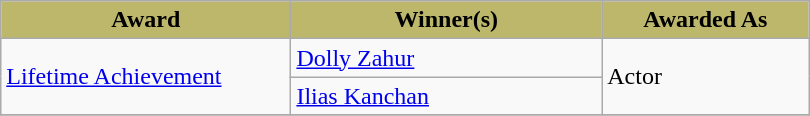<table class="wikitable plainrowheaders;">
<tr>
<th style="background-color:#BDB76B;width:28%;">Award</th>
<th style="background-color:#BDB76B;width:30%;">Winner(s)</th>
<th style="background-color:#BDB76B;width:20%;">Awarded As</th>
</tr>
<tr>
<td rowspan="2"><a href='#'>Lifetime Achievement</a></td>
<td><a href='#'>Dolly Zahur</a></td>
<td rowspan="2">Actor</td>
</tr>
<tr>
<td><a href='#'>Ilias Kanchan</a></td>
</tr>
<tr>
</tr>
</table>
